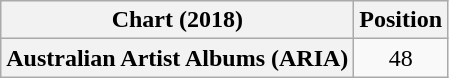<table class="wikitable plainrowheaders" style="text-align:center">
<tr>
<th scope="col">Chart (2018)</th>
<th scope="col">Position</th>
</tr>
<tr>
<th scope="row">Australian Artist Albums (ARIA)</th>
<td>48</td>
</tr>
</table>
